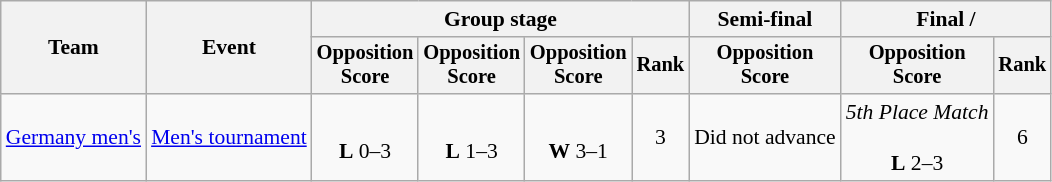<table class="wikitable" style="font-size:90%">
<tr>
<th rowspan=2>Team</th>
<th rowspan=2>Event</th>
<th colspan=4>Group stage</th>
<th>Semi-final</th>
<th colspan=2>Final / </th>
</tr>
<tr style="font-size:95%">
<th>Opposition<br>Score</th>
<th>Opposition<br>Score</th>
<th>Opposition<br>Score</th>
<th>Rank</th>
<th>Opposition<br>Score</th>
<th>Opposition<br>Score</th>
<th>Rank</th>
</tr>
<tr align=center>
<td align=left><a href='#'>Germany men's</a></td>
<td align=left><a href='#'>Men's tournament</a></td>
<td><br><strong>L</strong> 0–3</td>
<td><br><strong>L</strong> 1–3</td>
<td><br><strong>W</strong> 3–1</td>
<td>3</td>
<td>Did not advance</td>
<td><em>5th Place Match</em><br><br><strong>L</strong> 2–3</td>
<td>6</td>
</tr>
</table>
